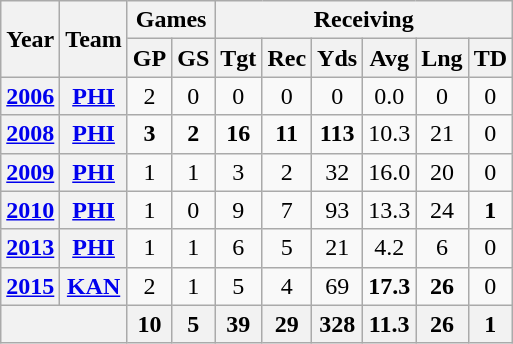<table class="wikitable" style="text-align:center">
<tr>
<th rowspan="2">Year</th>
<th rowspan="2">Team</th>
<th colspan="2">Games</th>
<th colspan="6">Receiving</th>
</tr>
<tr>
<th>GP</th>
<th>GS</th>
<th>Tgt</th>
<th>Rec</th>
<th>Yds</th>
<th>Avg</th>
<th>Lng</th>
<th>TD</th>
</tr>
<tr>
<th><a href='#'>2006</a></th>
<th><a href='#'>PHI</a></th>
<td>2</td>
<td>0</td>
<td>0</td>
<td>0</td>
<td>0</td>
<td>0.0</td>
<td>0</td>
<td>0</td>
</tr>
<tr>
<th><a href='#'>2008</a></th>
<th><a href='#'>PHI</a></th>
<td><strong>3</strong></td>
<td><strong>2</strong></td>
<td><strong>16</strong></td>
<td><strong>11</strong></td>
<td><strong>113</strong></td>
<td>10.3</td>
<td>21</td>
<td>0</td>
</tr>
<tr>
<th><a href='#'>2009</a></th>
<th><a href='#'>PHI</a></th>
<td>1</td>
<td>1</td>
<td>3</td>
<td>2</td>
<td>32</td>
<td>16.0</td>
<td>20</td>
<td>0</td>
</tr>
<tr>
<th><a href='#'>2010</a></th>
<th><a href='#'>PHI</a></th>
<td>1</td>
<td>0</td>
<td>9</td>
<td>7</td>
<td>93</td>
<td>13.3</td>
<td>24</td>
<td><strong>1</strong></td>
</tr>
<tr>
<th><a href='#'>2013</a></th>
<th><a href='#'>PHI</a></th>
<td>1</td>
<td>1</td>
<td>6</td>
<td>5</td>
<td>21</td>
<td>4.2</td>
<td>6</td>
<td>0</td>
</tr>
<tr>
<th><a href='#'>2015</a></th>
<th><a href='#'>KAN</a></th>
<td>2</td>
<td>1</td>
<td>5</td>
<td>4</td>
<td>69</td>
<td><strong>17.3</strong></td>
<td><strong>26</strong></td>
<td>0</td>
</tr>
<tr>
<th colspan="2"></th>
<th>10</th>
<th>5</th>
<th>39</th>
<th>29</th>
<th>328</th>
<th>11.3</th>
<th>26</th>
<th>1</th>
</tr>
</table>
